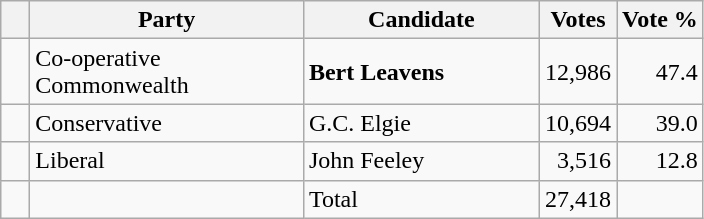<table class="wikitable">
<tr>
<th></th>
<th scope="col" width="175">Party</th>
<th scope="col" width="150">Candidate</th>
<th>Votes</th>
<th>Vote %</th>
</tr>
<tr>
<td>   </td>
<td>Co-operative Commonwealth</td>
<td><strong>Bert Leavens</strong></td>
<td align=right>12,986</td>
<td align=right>47.4</td>
</tr>
<tr |>
<td>   </td>
<td>Conservative</td>
<td>G.C. Elgie</td>
<td align=right>10,694</td>
<td align=right>39.0</td>
</tr>
<tr |>
<td>   </td>
<td>Liberal</td>
<td>John Feeley</td>
<td align=right>3,516</td>
<td align=right>12.8<br></td>
</tr>
<tr |>
<td></td>
<td></td>
<td>Total</td>
<td align=right>27,418</td>
<td></td>
</tr>
</table>
